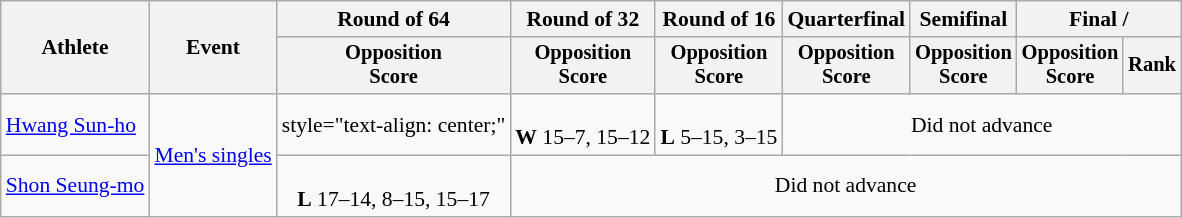<table class=wikitable style="font-size:90%">
<tr>
<th rowspan="2">Athlete</th>
<th rowspan="2">Event</th>
<th>Round of 64</th>
<th>Round of 32</th>
<th>Round of 16</th>
<th>Quarterfinal</th>
<th>Semifinal</th>
<th colspan=2>Final / </th>
</tr>
<tr style="font-size:95%">
<th>Opposition<br>Score</th>
<th>Opposition<br>Score</th>
<th>Opposition<br>Score</th>
<th>Opposition<br>Score</th>
<th>Opposition<br>Score</th>
<th>Opposition<br>Score</th>
<th>Rank</th>
</tr>
<tr>
<td style="text-align: left;"><a href='#'>Hwang Sun-ho</a></td>
<td rowspan=2 style="text-align: left;"><a href='#'>Men's singles</a></td>
<td>style="text-align: center;" </td>
<td style="text-align: center;"><br><strong>W</strong> 15–7, 15–12</td>
<td style="text-align: center;"><br><strong>L</strong> 5–15, 3–15</td>
<td colspan=4 style="text-align: center;">Did not advance</td>
</tr>
<tr>
<td style="text-align: left;"><a href='#'>Shon Seung-mo</a></td>
<td style="text-align: center;"><br><strong>L</strong> 17–14, 8–15, 15–17</td>
<td colspan=6 style="text-align: center;">Did not advance</td>
</tr>
</table>
